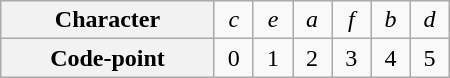<table class="wikitable" style="width:300px;">
<tr align=center>
<th>Character</th>
<td><em>c</em></td>
<td><em>e</em></td>
<td><em>a</em></td>
<td><em>f</em></td>
<td><em>b</em></td>
<td><em>d</em></td>
</tr>
<tr align=center>
<th>Code-point</th>
<td>0</td>
<td>1</td>
<td>2</td>
<td>3</td>
<td>4</td>
<td>5</td>
</tr>
</table>
